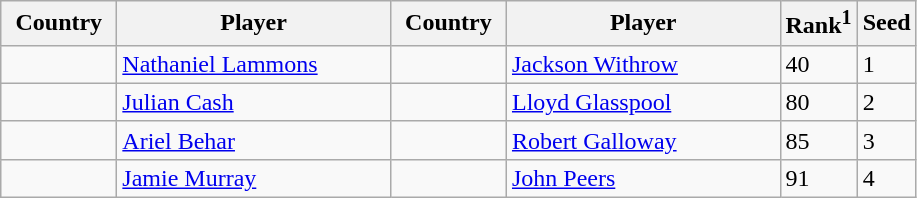<table class="sortable wikitable">
<tr>
<th width="70">Country</th>
<th width="175">Player</th>
<th width="70">Country</th>
<th width="175">Player</th>
<th>Rank<sup>1</sup></th>
<th>Seed</th>
</tr>
<tr>
<td></td>
<td><a href='#'>Nathaniel Lammons</a></td>
<td></td>
<td><a href='#'>Jackson Withrow</a></td>
<td>40</td>
<td>1</td>
</tr>
<tr>
<td></td>
<td><a href='#'>Julian Cash</a></td>
<td></td>
<td><a href='#'>Lloyd Glasspool</a></td>
<td>80</td>
<td>2</td>
</tr>
<tr>
<td></td>
<td><a href='#'>Ariel Behar</a></td>
<td></td>
<td><a href='#'>Robert Galloway</a></td>
<td>85</td>
<td>3</td>
</tr>
<tr>
<td></td>
<td><a href='#'>Jamie Murray</a></td>
<td></td>
<td><a href='#'>John Peers</a></td>
<td>91</td>
<td>4</td>
</tr>
</table>
